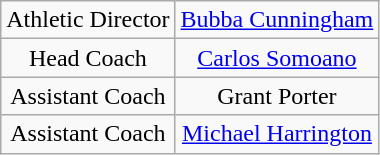<table class="wikitable" style="text-align: center;">
<tr>
<td>Athletic Director</td>
<td><a href='#'>Bubba Cunningham</a></td>
</tr>
<tr>
<td>Head Coach</td>
<td><a href='#'>Carlos Somoano</a></td>
</tr>
<tr>
<td>Assistant Coach</td>
<td>Grant Porter</td>
</tr>
<tr>
<td>Assistant Coach</td>
<td><a href='#'>Michael Harrington</a></td>
</tr>
</table>
